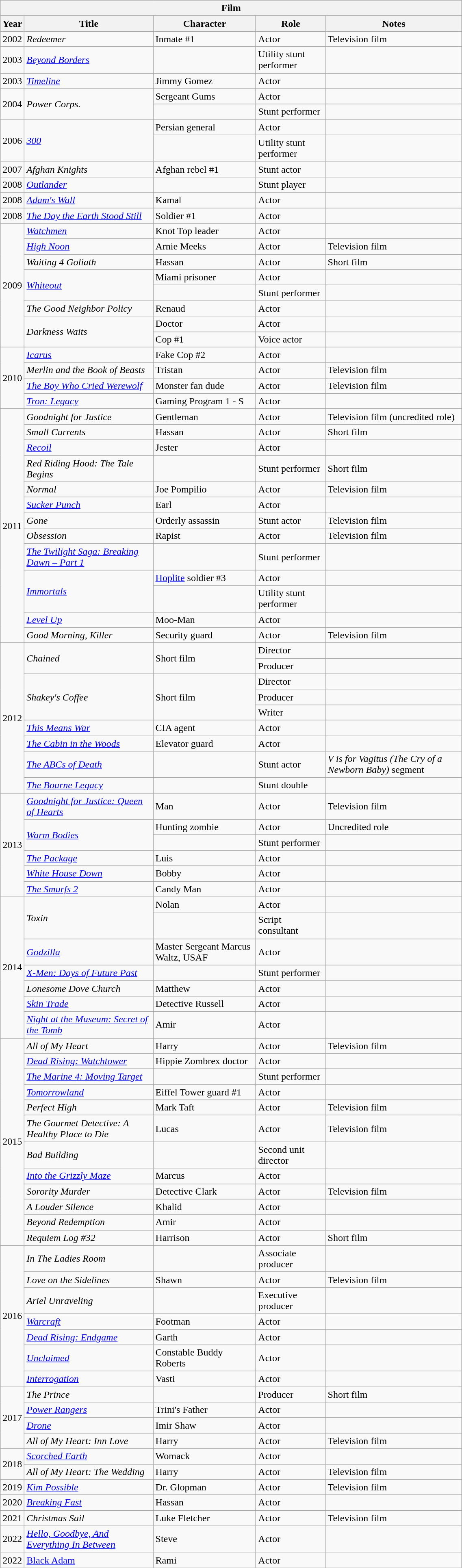<table class="wikitable sortable" width="60%">
<tr>
<th colspan="5">Film</th>
</tr>
<tr>
<th>Year</th>
<th>Title</th>
<th>Character</th>
<th>Role</th>
<th class="unsortable">Notes</th>
</tr>
<tr>
<td>2002</td>
<td><em>Redeemer</em></td>
<td>Inmate #1</td>
<td>Actor</td>
<td>Television film</td>
</tr>
<tr>
<td>2003</td>
<td><em><a href='#'>Beyond Borders</a></em></td>
<td></td>
<td>Utility stunt performer</td>
<td></td>
</tr>
<tr>
<td>2003</td>
<td><em><a href='#'>Timeline</a></em></td>
<td>Jimmy Gomez</td>
<td>Actor</td>
<td></td>
</tr>
<tr>
<td rowspan="2">2004</td>
<td rowspan="2"><em>Power Corps.</em></td>
<td>Sergeant Gums</td>
<td>Actor</td>
<td></td>
</tr>
<tr>
<td></td>
<td>Stunt performer</td>
<td></td>
</tr>
<tr>
<td rowspan="2">2006</td>
<td rowspan="2"><em><a href='#'>300</a></em></td>
<td>Persian general</td>
<td>Actor</td>
<td></td>
</tr>
<tr>
<td></td>
<td>Utility stunt performer</td>
<td></td>
</tr>
<tr>
<td>2007</td>
<td><em>Afghan Knights</em></td>
<td>Afghan rebel #1</td>
<td>Stunt actor</td>
<td></td>
</tr>
<tr>
<td>2008</td>
<td><em><a href='#'>Outlander</a></em></td>
<td></td>
<td>Stunt player</td>
<td></td>
</tr>
<tr>
<td>2008</td>
<td><em><a href='#'>Adam's Wall</a></em></td>
<td>Kamal</td>
<td>Actor</td>
<td></td>
</tr>
<tr>
<td>2008</td>
<td><em><a href='#'>The Day the Earth Stood Still</a></em></td>
<td>Soldier #1</td>
<td>Actor</td>
<td></td>
</tr>
<tr>
<td rowspan="8">2009</td>
<td><em><a href='#'>Watchmen</a></em></td>
<td>Knot Top leader</td>
<td>Actor</td>
<td></td>
</tr>
<tr>
<td><em><a href='#'>High Noon</a></em></td>
<td>Arnie Meeks</td>
<td>Actor</td>
<td>Television film</td>
</tr>
<tr>
<td><em>Waiting 4 Goliath</em></td>
<td>Hassan</td>
<td>Actor</td>
<td>Short film</td>
</tr>
<tr>
<td rowspan="2"><em><a href='#'>Whiteout</a></em></td>
<td>Miami prisoner</td>
<td>Actor</td>
<td></td>
</tr>
<tr>
<td></td>
<td>Stunt performer</td>
<td></td>
</tr>
<tr>
<td><em>The Good Neighbor Policy</em></td>
<td>Renaud</td>
<td>Actor</td>
<td></td>
</tr>
<tr>
<td rowspan="2"><em>Darkness Waits</em></td>
<td>Doctor</td>
<td>Actor</td>
<td></td>
</tr>
<tr>
<td>Cop #1</td>
<td>Voice actor</td>
<td></td>
</tr>
<tr>
<td rowspan="4">2010</td>
<td><em><a href='#'>Icarus</a></em></td>
<td>Fake Cop #2</td>
<td>Actor</td>
<td></td>
</tr>
<tr>
<td><em>Merlin and the Book of Beasts</em></td>
<td>Tristan</td>
<td>Actor</td>
<td>Television film</td>
</tr>
<tr>
<td><em><a href='#'>The Boy Who Cried Werewolf</a></em></td>
<td>Monster fan dude</td>
<td>Actor</td>
<td>Television film</td>
</tr>
<tr>
<td><em><a href='#'>Tron: Legacy</a></em></td>
<td>Gaming Program 1 - S</td>
<td>Actor</td>
<td></td>
</tr>
<tr>
<td rowspan="13">2011</td>
<td><em>Goodnight for Justice</em></td>
<td>Gentleman</td>
<td>Actor</td>
<td>Television film (uncredited role)</td>
</tr>
<tr>
<td><em>Small Currents</em></td>
<td>Hassan</td>
<td>Actor</td>
<td>Short film</td>
</tr>
<tr>
<td><em><a href='#'>Recoil</a></em></td>
<td>Jester</td>
<td>Actor</td>
<td></td>
</tr>
<tr>
<td><em>Red Riding Hood: The Tale Begins</em></td>
<td></td>
<td>Stunt performer</td>
<td>Short film</td>
</tr>
<tr>
<td><em>Normal</em></td>
<td>Joe Pompilio</td>
<td>Actor</td>
<td>Television film</td>
</tr>
<tr>
<td><em><a href='#'>Sucker Punch</a></em></td>
<td>Earl</td>
<td>Actor</td>
<td></td>
</tr>
<tr>
<td><em>Gone</em></td>
<td>Orderly assassin</td>
<td>Stunt actor</td>
<td>Television film</td>
</tr>
<tr>
<td><em>Obsession</em></td>
<td>Rapist</td>
<td>Actor</td>
<td>Television film</td>
</tr>
<tr>
<td><em><a href='#'>The Twilight Saga: Breaking Dawn – Part 1</a></em></td>
<td></td>
<td>Stunt performer</td>
<td></td>
</tr>
<tr>
<td rowspan="2"><em><a href='#'>Immortals</a></em></td>
<td><a href='#'>Hoplite</a> soldier #3</td>
<td>Actor</td>
<td></td>
</tr>
<tr>
<td></td>
<td>Utility stunt performer</td>
<td></td>
</tr>
<tr>
<td><em><a href='#'>Level Up</a></em></td>
<td>Moo-Man</td>
<td>Actor</td>
<td></td>
</tr>
<tr>
<td><em>Good Morning, Killer</em></td>
<td>Security guard</td>
<td>Actor</td>
<td>Television film</td>
</tr>
<tr>
<td rowspan="9">2012</td>
<td rowspan="2"><em>Chained</em></td>
<td rowspan="2">Short film</td>
<td>Director</td>
<td></td>
</tr>
<tr>
<td>Producer</td>
<td></td>
</tr>
<tr>
<td rowspan="3"><em>Shakey's Coffee</em></td>
<td rowspan="3">Short film</td>
<td>Director</td>
<td></td>
</tr>
<tr>
<td>Producer</td>
<td></td>
</tr>
<tr>
<td>Writer</td>
<td></td>
</tr>
<tr>
<td><em><a href='#'>This Means War</a></em></td>
<td>CIA agent</td>
<td>Actor</td>
<td></td>
</tr>
<tr>
<td><em><a href='#'>The Cabin in the Woods</a></em></td>
<td>Elevator guard</td>
<td>Actor</td>
<td></td>
</tr>
<tr>
<td><em><a href='#'>The ABCs of Death</a></em></td>
<td></td>
<td>Stunt actor</td>
<td><em>V is for Vagitus (The Cry of a Newborn Baby)</em> segment</td>
</tr>
<tr>
<td><em><a href='#'>The Bourne Legacy</a></em></td>
<td></td>
<td>Stunt double</td>
<td></td>
</tr>
<tr>
<td rowspan="6">2013</td>
<td><em><a href='#'>Goodnight for Justice: Queen of Hearts</a></em></td>
<td>Man</td>
<td>Actor</td>
<td>Television film</td>
</tr>
<tr>
<td rowspan="2"><em><a href='#'>Warm Bodies</a></em></td>
<td>Hunting zombie</td>
<td>Actor</td>
<td>Uncredited role</td>
</tr>
<tr>
<td></td>
<td>Stunt performer</td>
<td></td>
</tr>
<tr>
<td><em><a href='#'>The Package</a></em></td>
<td>Luis</td>
<td>Actor</td>
<td></td>
</tr>
<tr>
<td><em><a href='#'>White House Down</a></em></td>
<td>Bobby</td>
<td>Actor</td>
<td></td>
</tr>
<tr>
<td><em><a href='#'>The Smurfs 2</a></em></td>
<td>Candy Man</td>
<td>Actor</td>
<td></td>
</tr>
<tr>
<td rowspan="7">2014</td>
<td rowspan="2"><em>Toxin</em></td>
<td>Nolan</td>
<td>Actor</td>
<td></td>
</tr>
<tr>
<td></td>
<td>Script consultant</td>
<td></td>
</tr>
<tr>
<td><em><a href='#'>Godzilla</a></em></td>
<td>Master Sergeant Marcus Waltz, USAF</td>
<td>Actor</td>
<td></td>
</tr>
<tr>
<td><em><a href='#'>X-Men: Days of Future Past</a></em></td>
<td></td>
<td>Stunt performer</td>
<td></td>
</tr>
<tr>
<td><em>Lonesome Dove Church</em></td>
<td>Matthew</td>
<td>Actor</td>
<td></td>
</tr>
<tr>
<td><em><a href='#'>Skin Trade</a></em></td>
<td>Detective Russell</td>
<td>Actor</td>
<td></td>
</tr>
<tr>
<td><em><a href='#'>Night at the Museum: Secret of the Tomb</a></em></td>
<td>Amir</td>
<td>Actor</td>
<td></td>
</tr>
<tr>
<td rowspan="12">2015</td>
<td><em>All of My Heart</em></td>
<td>Harry</td>
<td>Actor</td>
<td>Television film</td>
</tr>
<tr>
<td><em><a href='#'>Dead Rising: Watchtower</a></em></td>
<td>Hippie Zombrex doctor</td>
<td>Actor</td>
<td></td>
</tr>
<tr>
<td><em><a href='#'>The Marine 4: Moving Target</a></em></td>
<td></td>
<td>Stunt performer</td>
<td></td>
</tr>
<tr>
<td><em><a href='#'>Tomorrowland</a></em></td>
<td>Eiffel Tower guard #1</td>
<td>Actor</td>
<td></td>
</tr>
<tr>
<td><em>Perfect High</em></td>
<td>Mark Taft</td>
<td>Actor</td>
<td>Television film</td>
</tr>
<tr>
<td><em>The Gourmet Detective: A Healthy Place to Die</em></td>
<td>Lucas</td>
<td>Actor</td>
<td>Television film</td>
</tr>
<tr>
<td><em>Bad Building</em></td>
<td></td>
<td>Second unit director</td>
<td></td>
</tr>
<tr>
<td><em><a href='#'>Into the Grizzly Maze</a></em></td>
<td>Marcus</td>
<td>Actor</td>
<td></td>
</tr>
<tr>
<td><em>Sorority Murder</em></td>
<td>Detective Clark</td>
<td>Actor</td>
<td>Television film</td>
</tr>
<tr>
<td><em>A Louder Silence</em></td>
<td>Khalid</td>
<td>Actor</td>
<td></td>
</tr>
<tr>
<td><em>Beyond Redemption</em></td>
<td>Amir</td>
<td>Actor</td>
<td></td>
</tr>
<tr>
<td><em>Requiem Log #32</em></td>
<td>Harrison</td>
<td>Actor</td>
<td>Short film</td>
</tr>
<tr>
<td rowspan="7">2016</td>
<td><em>In The Ladies Room</em></td>
<td></td>
<td>Associate producer</td>
<td></td>
</tr>
<tr>
<td><em>Love on the Sidelines</em></td>
<td>Shawn</td>
<td>Actor</td>
<td>Television film</td>
</tr>
<tr>
<td><em>Ariel Unraveling</em></td>
<td></td>
<td>Executive producer</td>
<td></td>
</tr>
<tr>
<td><em><a href='#'>Warcraft</a></em></td>
<td>Footman</td>
<td>Actor</td>
<td></td>
</tr>
<tr>
<td><em><a href='#'>Dead Rising: Endgame</a></em></td>
<td>Garth</td>
<td>Actor</td>
<td></td>
</tr>
<tr>
<td><em><a href='#'>Unclaimed</a></em></td>
<td>Constable Buddy Roberts</td>
<td>Actor</td>
<td></td>
</tr>
<tr>
<td><em><a href='#'>Interrogation</a></em></td>
<td>Vasti</td>
<td>Actor</td>
<td></td>
</tr>
<tr>
<td rowspan="4">2017</td>
<td><em>The Prince</em></td>
<td></td>
<td>Producer</td>
<td>Short film</td>
</tr>
<tr>
<td><em><a href='#'>Power Rangers</a></em></td>
<td>Trini's Father</td>
<td>Actor</td>
<td></td>
</tr>
<tr>
<td><em><a href='#'>Drone</a></em></td>
<td>Imir Shaw</td>
<td>Actor</td>
<td></td>
</tr>
<tr>
<td><em>All of My Heart: Inn Love</em></td>
<td>Harry</td>
<td>Actor</td>
<td>Television film</td>
</tr>
<tr>
<td rowspan="2">2018</td>
<td><em><a href='#'>Scorched Earth</a></em></td>
<td>Womack</td>
<td>Actor</td>
<td></td>
</tr>
<tr>
<td><em>All of My Heart: The Wedding</em></td>
<td>Harry</td>
<td>Actor</td>
<td>Television film</td>
</tr>
<tr>
<td>2019</td>
<td><em><a href='#'>Kim Possible</a></em></td>
<td>Dr. Glopman</td>
<td>Actor</td>
<td>Television film</td>
</tr>
<tr>
<td>2020</td>
<td><em><a href='#'>Breaking Fast</a></em></td>
<td>Hassan</td>
<td>Actor</td>
<td></td>
</tr>
<tr>
<td>2021</td>
<td><em>Christmas Sail</em></td>
<td>Luke Fletcher</td>
<td>Actor</td>
<td>Television film</td>
</tr>
<tr>
<td>2022</td>
<td><em><a href='#'>Hello, Goodbye, And Everything In Between</a></em></td>
<td>Steve</td>
<td>Actor</td>
<td></td>
</tr>
<tr>
<td>2022</td>
<td><a href='#'>Black Adam</a></td>
<td>Rami</td>
<td>Actor</td>
<td></td>
</tr>
</table>
